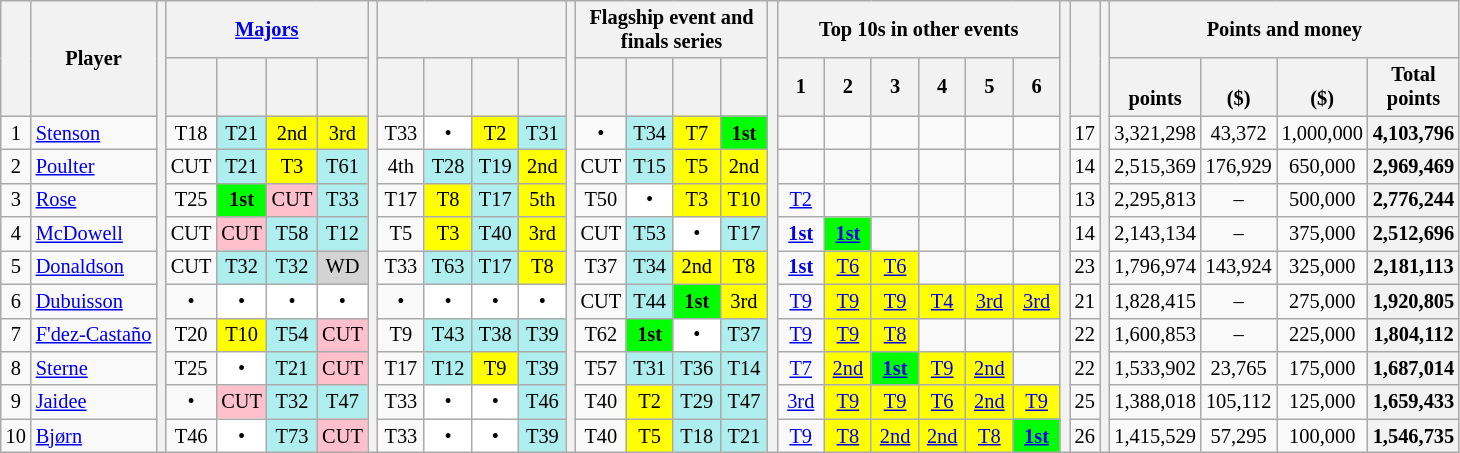<table class=wikitable style=font-size:85%;text-align:center>
<tr>
<th rowspan=2></th>
<th rowspan="2";>Player</th>
<th rowspan="32"></th>
<th colspan=4><a href='#'>Majors</a></th>
<th rowspan="32"></th>
<th colspan=4></th>
<th rowspan="32"></th>
<th colspan=4>Flagship event and  finals series</th>
<th rowspan="32"></th>
<th colspan="6">Top 10s in other  events</th>
<th rowspan="32"></th>
<th rowspan=2></th>
<th rowspan="32"></th>
<th colspan=4>Points and money</th>
</tr>
<tr>
<th style="width:25px;"></th>
<th style="width:25px;"></th>
<th style="width:25px;"></th>
<th style="width:25px;"></th>
<th style="width:25px;"></th>
<th style="width:25px;"></th>
<th style="width:25px;"></th>
<th style="width:25px;"></th>
<th style="width:25px;"></th>
<th style="width:25px;"></th>
<th style="width:25px;"></th>
<th style="width:25px;"></th>
<th style="width:25px;">1</th>
<th style="width:25px;">2</th>
<th style="width:25px;">3</th>
<th style="width:25px;">4</th>
<th style="width:25px;">5</th>
<th style="width:25px;">6</th>
<th style=“width:25px;”><br>points</th>
<th style=“width:25px;”><br>($)</th>
<th style=“width:25px;”><br>($)</th>
<th style=“width:25px;”>Total<br>points</th>
</tr>
<tr>
<td>1</td>
<td align="left"> <a href='#'>Stenson</a></td>
<td>T18</td>
<td bgcolor="afeeee">T21</td>
<td bgcolor="yellow">2nd</td>
<td bgcolor="yellow">3rd</td>
<td>T33</td>
<td style="background:white">•</td>
<td bgcolor="yellow">T2</td>
<td bgcolor="afeeee">T31</td>
<td>•</td>
<td bgcolor="afeeee">T34</td>
<td bgcolor="yellow">T7</td>
<td bgcolor="lime"><strong>1st</strong></td>
<td></td>
<td bgcolor=""></td>
<td bgcolor=""></td>
<td bgcolor=""></td>
<td bgcolor=""></td>
<td bgcolor=""></td>
<td>17</td>
<td>3,321,298</td>
<td>43,372</td>
<td>1,000,000</td>
<th>4,103,796</th>
</tr>
<tr>
<td>2</td>
<td align="left"> <a href='#'>Poulter</a></td>
<td>CUT</td>
<td bgcolor="afeeee">T21</td>
<td bgcolor="yellow">T3</td>
<td bgcolor="afeeee">T61</td>
<td>4th</td>
<td bgcolor="afeeee">T28</td>
<td bgcolor="afeeee">T19</td>
<td bgcolor="yellow">2nd</td>
<td>CUT</td>
<td bgcolor="afeeee">T15</td>
<td bgcolor="yellow">T5</td>
<td bgcolor="yellow">2nd</td>
<td></td>
<td bgcolor=""></td>
<td bgcolor=""></td>
<td bgcolor=""></td>
<td bgcolor=""></td>
<td bgcolor=""></td>
<td>14</td>
<td>2,515,369</td>
<td>176,929</td>
<td>650,000</td>
<th>2,969,469</th>
</tr>
<tr>
<td>3</td>
<td align="left"> <a href='#'>Rose</a></td>
<td>T25</td>
<td bgcolor="lime"><strong>1st</strong></td>
<td bgcolor="pink">CUT</td>
<td bgcolor="afeeee">T33</td>
<td>T17</td>
<td bgcolor="yellow">T8</td>
<td bgcolor="afeeee">T17</td>
<td bgcolor="yellow">5th</td>
<td>T50</td>
<td style="background:white">•</td>
<td bgcolor="yellow">T3</td>
<td bgcolor="yellow">T10</td>
<td><a href='#'>T2</a></td>
<td bgcolor=""></td>
<td bgcolor=""></td>
<td bgcolor=""></td>
<td bgcolor=""></td>
<td bgcolor=""></td>
<td>13</td>
<td>2,295,813</td>
<td>–</td>
<td>500,000</td>
<th>2,776,244</th>
</tr>
<tr>
<td>4</td>
<td align="left"> <a href='#'>McDowell</a></td>
<td>CUT</td>
<td bgcolor="pink">CUT</td>
<td bgcolor="afeeee">T58</td>
<td bgcolor="afeeee">T12</td>
<td>T5</td>
<td bgcolor="yellow">T3</td>
<td bgcolor="afeeee">T40</td>
<td bgcolor="yellow">3rd</td>
<td>CUT</td>
<td bgcolor="afeeee">T53</td>
<td style="background:white">•</td>
<td bgcolor="afeeee">T17</td>
<td><a href='#'><strong>1st</strong></a></td>
<td bgcolor="lime"><a href='#'><strong>1st</strong></a></td>
<td bgcolor=""></td>
<td bgcolor=""></td>
<td bgcolor=""></td>
<td bgcolor=""></td>
<td>14</td>
<td>2,143,134</td>
<td>–</td>
<td>375,000</td>
<th>2,512,696</th>
</tr>
<tr>
<td>5</td>
<td align="left"> <a href='#'>Donaldson</a></td>
<td>CUT</td>
<td bgcolor="afeeee">T32</td>
<td bgcolor="afeeee">T32</td>
<td bgcolor="lightgrey">WD</td>
<td>T33</td>
<td bgcolor="afeeee">T63</td>
<td bgcolor="afeeee">T17</td>
<td bgcolor="yellow">T8</td>
<td>T37</td>
<td bgcolor="afeeee">T34</td>
<td bgcolor="yellow">2nd</td>
<td bgcolor="yellow">T8</td>
<td><a href='#'><strong>1st</strong></a></td>
<td bgcolor="yellow"><a href='#'>T6</a></td>
<td bgcolor="yellow"><a href='#'>T6</a></td>
<td bgcolor=""></td>
<td bgcolor=""></td>
<td bgcolor=""></td>
<td>23</td>
<td>1,796,974</td>
<td>143,924</td>
<td>325,000</td>
<th>2,181,113</th>
</tr>
<tr>
<td>6</td>
<td align="left"> <a href='#'>Dubuisson</a></td>
<td>•</td>
<td style="background:white">•</td>
<td style="background:white">•</td>
<td style="background:white">•</td>
<td>•</td>
<td style="background:white">•</td>
<td style="background:white">•</td>
<td style="background:white">•</td>
<td>CUT</td>
<td bgcolor="afeeee">T44</td>
<td bgcolor="lime"><strong>1st</strong></td>
<td bgcolor="yellow">3rd</td>
<td><a href='#'>T9</a></td>
<td bgcolor="yellow"><a href='#'>T9</a></td>
<td bgcolor="yellow"><a href='#'>T9</a></td>
<td bgcolor="yellow"><a href='#'>T4</a></td>
<td bgcolor="yellow"><a href='#'>3rd</a></td>
<td bgcolor="yellow"><a href='#'>3rd</a></td>
<td>21</td>
<td>1,828,415</td>
<td>–</td>
<td>275,000</td>
<th>1,920,805</th>
</tr>
<tr>
<td>7</td>
<td align="left"> <a href='#'>F'dez-Castaño</a></td>
<td>T20</td>
<td bgcolor="yellow">T10</td>
<td bgcolor="afeeee">T54</td>
<td bgcolor="pink">CUT</td>
<td>T9</td>
<td bgcolor="afeeee">T43</td>
<td bgcolor="afeeee">T38</td>
<td bgcolor="afeeee">T39</td>
<td>T62</td>
<td bgcolor="lime"><strong>1st</strong></td>
<td style="background:white">•</td>
<td bgcolor="afeeee">T37</td>
<td><a href='#'>T9</a></td>
<td bgcolor="yellow"><a href='#'>T9</a></td>
<td bgcolor="yellow"><a href='#'>T8</a></td>
<td bgcolor=""></td>
<td bgcolor=""></td>
<td bgcolor=""></td>
<td>22</td>
<td>1,600,853</td>
<td>–</td>
<td>225,000</td>
<th>1,804,112</th>
</tr>
<tr>
<td>8</td>
<td align="left"> <a href='#'>Sterne</a></td>
<td>T25</td>
<td style="background:white">•</td>
<td bgcolor="afeeee">T21</td>
<td bgcolor="pink">CUT</td>
<td>T17</td>
<td bgcolor="afeeee">T12</td>
<td bgcolor="yellow">T9</td>
<td bgcolor="afeeee">T39</td>
<td>T57</td>
<td bgcolor="afeeee">T31</td>
<td bgcolor="afeeee">T36</td>
<td bgcolor="afeeee">T14</td>
<td><a href='#'>T7</a></td>
<td bgcolor="yellow"><a href='#'>2nd</a></td>
<td bgcolor="lime"><a href='#'><strong>1st</strong></a></td>
<td bgcolor="yellow"><a href='#'>T9</a></td>
<td bgcolor="yellow"><a href='#'>2nd</a></td>
<td bgcolor=""></td>
<td>22</td>
<td>1,533,902</td>
<td>23,765</td>
<td>175,000</td>
<th>1,687,014</th>
</tr>
<tr>
<td>9</td>
<td align="left"> <a href='#'>Jaidee</a></td>
<td>•</td>
<td bgcolor="pink">CUT</td>
<td bgcolor="afeeee">T32</td>
<td bgcolor="afeeee">T47</td>
<td>T33</td>
<td style="background:white">•</td>
<td style="background:white">•</td>
<td bgcolor="afeeee">T46</td>
<td>T40</td>
<td bgcolor="yellow">T2</td>
<td bgcolor="afeeee">T29</td>
<td bgcolor="afeeee">T47</td>
<td><a href='#'>3rd</a></td>
<td bgcolor="yellow"><a href='#'>T9</a></td>
<td bgcolor="yellow"><a href='#'>T9</a></td>
<td bgcolor="yellow"><a href='#'>T6</a></td>
<td bgcolor="yellow"><a href='#'>2nd</a></td>
<td bgcolor="yellow"><a href='#'>T9</a></td>
<td>25</td>
<td>1,388,018</td>
<td>105,112</td>
<td>125,000</td>
<th>1,659,433</th>
</tr>
<tr>
<td>10</td>
<td align="left"> <a href='#'>Bjørn</a></td>
<td>T46</td>
<td style="background:white">•</td>
<td bgcolor="afeeee">T73</td>
<td bgcolor="pink">CUT</td>
<td>T33</td>
<td style="background:white">•</td>
<td style="background:white">•</td>
<td bgcolor="afeeee">T39</td>
<td>T40</td>
<td bgcolor="yellow">T5</td>
<td bgcolor="afeeee">T18</td>
<td bgcolor="afeeee">T21</td>
<td><a href='#'>T9</a></td>
<td bgcolor="yellow"><a href='#'>T8</a></td>
<td bgcolor="yellow"><a href='#'>2nd</a></td>
<td bgcolor="yellow"><a href='#'>2nd</a></td>
<td bgcolor="yellow"><a href='#'>T8</a></td>
<td bgcolor="lime"><a href='#'><strong>1st</strong></a></td>
<td>26</td>
<td>1,415,529</td>
<td>57,295</td>
<td>100,000</td>
<th>1,546,735</th>
</tr>
</table>
